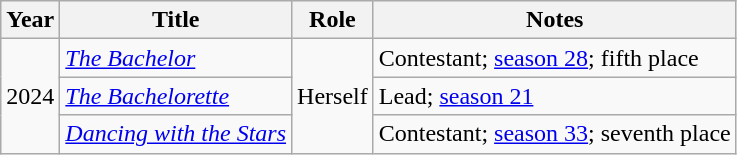<table class="wikitable sortable">
<tr>
<th>Year</th>
<th>Title</th>
<th>Role</th>
<th class="unsortable">Notes</th>
</tr>
<tr>
<td rowspan="3">2024</td>
<td><a href='#'><em>The Bachelor</em></a></td>
<td rowspan="3">Herself</td>
<td>Contestant; <a href='#'>season 28</a>; fifth place</td>
</tr>
<tr>
<td><a href='#'><em>The Bachelorette</em></a></td>
<td>Lead; <a href='#'>season 21</a></td>
</tr>
<tr>
<td><em><a href='#'>Dancing with the Stars</a></em></td>
<td>Contestant; <a href='#'>season 33</a>; seventh place</td>
</tr>
</table>
